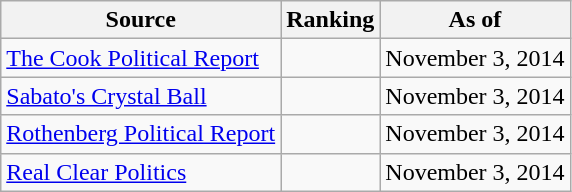<table class="wikitable" style="text-align:center">
<tr>
<th>Source</th>
<th>Ranking</th>
<th>As of</th>
</tr>
<tr>
<td align=left><a href='#'>The Cook Political Report</a></td>
<td></td>
<td>November 3, 2014</td>
</tr>
<tr>
<td align=left><a href='#'>Sabato's Crystal Ball</a></td>
<td></td>
<td>November 3, 2014</td>
</tr>
<tr>
<td align=left><a href='#'>Rothenberg Political Report</a></td>
<td></td>
<td>November 3, 2014</td>
</tr>
<tr>
<td align=left><a href='#'>Real Clear Politics</a></td>
<td></td>
<td>November 3, 2014</td>
</tr>
</table>
